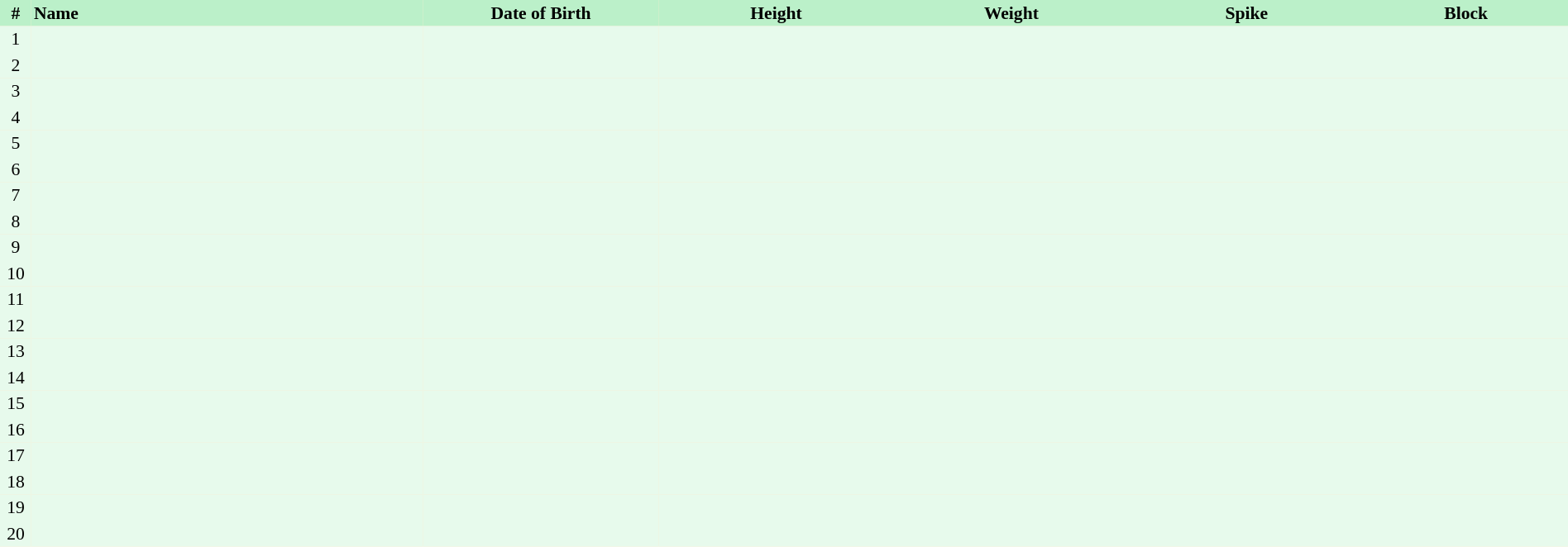<table border=0 cellpadding=2 cellspacing=0  |- bgcolor=#FFECCE style="text-align:center; font-size:90%; width:100%">
<tr bgcolor=#BBF0C9>
<th width=2%>#</th>
<th align=left width=25%>Name</th>
<th width=15%>Date of Birth</th>
<th width=15%>Height</th>
<th width=15%>Weight</th>
<th width=15%>Spike</th>
<th width=15%>Block</th>
</tr>
<tr bgcolor=#E7FAEC>
<td>1</td>
<td align=left></td>
<td align=right></td>
<td></td>
<td></td>
<td></td>
<td></td>
</tr>
<tr bgcolor=#E7FAEC>
<td>2</td>
<td align=left></td>
<td align=right></td>
<td></td>
<td></td>
<td></td>
<td></td>
</tr>
<tr bgcolor=#E7FAEC>
<td>3</td>
<td align=left></td>
<td align=right></td>
<td></td>
<td></td>
<td></td>
<td></td>
</tr>
<tr bgcolor=#E7FAEC>
<td>4</td>
<td align=left></td>
<td align=right></td>
<td></td>
<td></td>
<td></td>
<td></td>
</tr>
<tr bgcolor=#E7FAEC>
<td>5</td>
<td align=left></td>
<td align=right></td>
<td></td>
<td></td>
<td></td>
<td></td>
</tr>
<tr bgcolor=#E7FAEC>
<td>6</td>
<td align=left></td>
<td align=right></td>
<td></td>
<td></td>
<td></td>
<td></td>
</tr>
<tr bgcolor=#E7FAEC>
<td>7</td>
<td align=left></td>
<td align=right></td>
<td></td>
<td></td>
<td></td>
<td></td>
</tr>
<tr bgcolor=#E7FAEC>
<td>8</td>
<td align=left></td>
<td align=right></td>
<td></td>
<td></td>
<td></td>
<td></td>
</tr>
<tr bgcolor=#E7FAEC>
<td>9</td>
<td align=left></td>
<td align=right></td>
<td></td>
<td></td>
<td></td>
<td></td>
</tr>
<tr bgcolor=#E7FAEC>
<td>10</td>
<td align=left></td>
<td align=right></td>
<td></td>
<td></td>
<td></td>
<td></td>
</tr>
<tr bgcolor=#E7FAEC>
<td>11</td>
<td align=left></td>
<td align=right></td>
<td></td>
<td></td>
<td></td>
<td></td>
</tr>
<tr bgcolor=#E7FAEC>
<td>12</td>
<td align=left></td>
<td align=right></td>
<td></td>
<td></td>
<td></td>
<td></td>
</tr>
<tr bgcolor=#E7FAEC>
<td>13</td>
<td align=left></td>
<td align=right></td>
<td></td>
<td></td>
<td></td>
<td></td>
</tr>
<tr bgcolor=#E7FAEC>
<td>14</td>
<td align=left></td>
<td align=right></td>
<td></td>
<td></td>
<td></td>
<td></td>
</tr>
<tr bgcolor=#E7FAEC>
<td>15</td>
<td align=left></td>
<td align=right></td>
<td></td>
<td></td>
<td></td>
<td></td>
</tr>
<tr bgcolor=#E7FAEC>
<td>16</td>
<td align=left></td>
<td align=right></td>
<td></td>
<td></td>
<td></td>
<td></td>
</tr>
<tr bgcolor=#E7FAEC>
<td>17</td>
<td align=left></td>
<td align=right></td>
<td></td>
<td></td>
<td></td>
<td></td>
</tr>
<tr bgcolor=#E7FAEC>
<td>18</td>
<td align=left></td>
<td align=right></td>
<td></td>
<td></td>
<td></td>
<td></td>
</tr>
<tr bgcolor=#E7FAEC>
<td>19</td>
<td align=left></td>
<td align=right></td>
<td></td>
<td></td>
<td></td>
<td></td>
</tr>
<tr bgcolor=#E7FAEC>
<td>20</td>
<td align=left></td>
<td align=right></td>
<td></td>
<td></td>
<td></td>
<td></td>
</tr>
</table>
